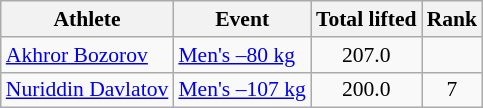<table class="wikitable" style="font-size:90%">
<tr>
<th>Athlete</th>
<th>Event</th>
<th>Total lifted</th>
<th>Rank</th>
</tr>
<tr>
<td><a href='#'>Akhror Bozorov</a></td>
<td><a href='#'>Men's –80 kg</a></td>
<td align="center">207.0</td>
<td align="center"></td>
</tr>
<tr>
<td><a href='#'>Nuriddin Davlatov</a></td>
<td><a href='#'>Men's –107 kg</a></td>
<td align="center">200.0</td>
<td align="center">7</td>
</tr>
</table>
